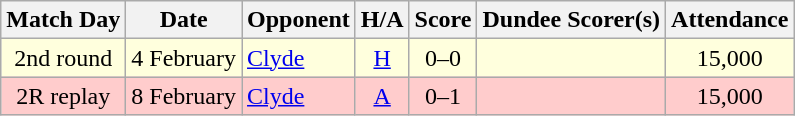<table class="wikitable" style="text-align:center">
<tr>
<th>Match Day</th>
<th>Date</th>
<th>Opponent</th>
<th>H/A</th>
<th>Score</th>
<th>Dundee Scorer(s)</th>
<th>Attendance</th>
</tr>
<tr bgcolor="#FFFFDD">
<td>2nd round</td>
<td align="left">4 February</td>
<td align="left"><a href='#'>Clyde</a></td>
<td><a href='#'>H</a></td>
<td>0–0</td>
<td align="left"></td>
<td>15,000</td>
</tr>
<tr bgcolor="#FFCCCC">
<td>2R replay</td>
<td align="left">8 February</td>
<td align="left"><a href='#'>Clyde</a></td>
<td><a href='#'>A</a></td>
<td>0–1</td>
<td align="left"></td>
<td>15,000</td>
</tr>
</table>
